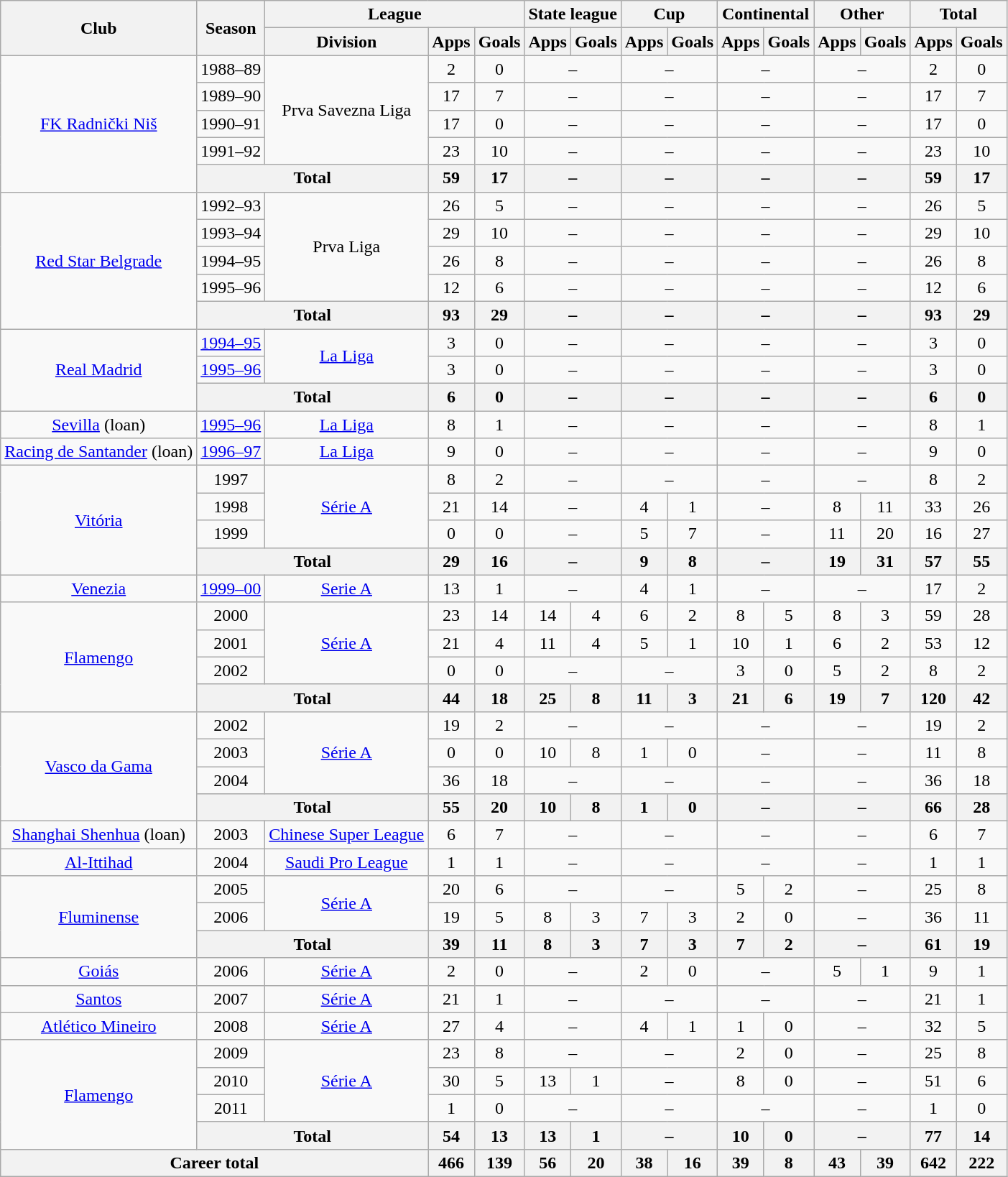<table class="wikitable" style="text-align: center">
<tr>
<th rowspan="2">Club</th>
<th rowspan="2">Season</th>
<th colspan="3">League</th>
<th colspan="2">State league</th>
<th colspan="2">Cup</th>
<th colspan="2">Continental</th>
<th colspan="2">Other</th>
<th colspan="2">Total</th>
</tr>
<tr>
<th>Division</th>
<th>Apps</th>
<th>Goals</th>
<th>Apps</th>
<th>Goals</th>
<th>Apps</th>
<th>Goals</th>
<th>Apps</th>
<th>Goals</th>
<th>Apps</th>
<th>Goals</th>
<th>Apps</th>
<th>Goals</th>
</tr>
<tr>
<td rowspan="5" align="center"><a href='#'>FK Radnički Niš</a></td>
<td>1988–89</td>
<td rowspan="4">Prva Savezna Liga</td>
<td>2</td>
<td>0</td>
<td colspan="2">–</td>
<td colspan="2">–</td>
<td colspan="2">–</td>
<td colspan="2">–</td>
<td>2</td>
<td>0</td>
</tr>
<tr>
<td>1989–90</td>
<td>17</td>
<td>7</td>
<td colspan="2">–</td>
<td colspan="2">–</td>
<td colspan="2">–</td>
<td colspan="2">–</td>
<td>17</td>
<td>7</td>
</tr>
<tr>
<td>1990–91</td>
<td>17</td>
<td>0</td>
<td colspan="2">–</td>
<td colspan="2">–</td>
<td colspan="2">–</td>
<td colspan="2">–</td>
<td>17</td>
<td>0</td>
</tr>
<tr>
<td>1991–92</td>
<td>23</td>
<td>10</td>
<td colspan="2">–</td>
<td colspan="2">–</td>
<td colspan="2">–</td>
<td colspan="2">–</td>
<td>23</td>
<td>10</td>
</tr>
<tr>
<th colspan="2">Total</th>
<th>59</th>
<th>17</th>
<th colspan="2">–</th>
<th colspan="2">–</th>
<th colspan="2">–</th>
<th colspan="2">–</th>
<th>59</th>
<th>17</th>
</tr>
<tr>
<td rowspan="5" align="center"><a href='#'>Red Star Belgrade</a></td>
<td>1992–93</td>
<td rowspan="4">Prva Liga</td>
<td>26</td>
<td>5</td>
<td colspan="2">–</td>
<td colspan="2">–</td>
<td colspan="2">–</td>
<td colspan="2">–</td>
<td>26</td>
<td>5</td>
</tr>
<tr>
<td>1993–94</td>
<td>29</td>
<td>10</td>
<td colspan="2">–</td>
<td colspan="2">–</td>
<td colspan="2">–</td>
<td colspan="2">–</td>
<td>29</td>
<td>10</td>
</tr>
<tr>
<td>1994–95</td>
<td>26</td>
<td>8</td>
<td colspan="2">–</td>
<td colspan="2">–</td>
<td colspan="2">–</td>
<td colspan="2">–</td>
<td>26</td>
<td>8</td>
</tr>
<tr>
<td>1995–96</td>
<td>12</td>
<td>6</td>
<td colspan="2">–</td>
<td colspan="2">–</td>
<td colspan="2">–</td>
<td colspan="2">–</td>
<td>12</td>
<td>6</td>
</tr>
<tr>
<th colspan="2">Total</th>
<th>93</th>
<th>29</th>
<th colspan="2">–</th>
<th colspan="2">–</th>
<th colspan="2">–</th>
<th colspan="2">–</th>
<th>93</th>
<th>29</th>
</tr>
<tr>
<td rowspan="3" align="center"><a href='#'>Real Madrid</a></td>
<td><a href='#'>1994–95</a></td>
<td rowspan="2"><a href='#'>La Liga</a></td>
<td>3</td>
<td>0</td>
<td colspan="2">–</td>
<td colspan="2">–</td>
<td colspan="2">–</td>
<td colspan="2">–</td>
<td>3</td>
<td>0</td>
</tr>
<tr>
<td><a href='#'>1995–96</a></td>
<td>3</td>
<td>0</td>
<td colspan="2">–</td>
<td colspan="2">–</td>
<td colspan="2">–</td>
<td colspan="2">–</td>
<td>3</td>
<td>0</td>
</tr>
<tr>
<th colspan="2">Total</th>
<th>6</th>
<th>0</th>
<th colspan="2">–</th>
<th colspan="2">–</th>
<th colspan="2">–</th>
<th colspan="2">–</th>
<th>6</th>
<th>0</th>
</tr>
<tr>
<td rowspan="1" align="center"><a href='#'>Sevilla</a> (loan)</td>
<td><a href='#'>1995–96</a></td>
<td><a href='#'>La Liga</a></td>
<td>8</td>
<td>1</td>
<td colspan="2">–</td>
<td colspan="2">–</td>
<td colspan="2">–</td>
<td colspan="2">–</td>
<td>8</td>
<td>1</td>
</tr>
<tr>
<td rowspan="1" align="center"><a href='#'>Racing de Santander</a> (loan)</td>
<td><a href='#'>1996–97</a></td>
<td><a href='#'>La Liga</a></td>
<td>9</td>
<td>0</td>
<td colspan="2">–</td>
<td colspan="2">–</td>
<td colspan="2">–</td>
<td colspan="2">–</td>
<td>9</td>
<td>0</td>
</tr>
<tr>
<td rowspan="4" align="center"><a href='#'>Vitória</a></td>
<td>1997</td>
<td rowspan="3"><a href='#'>Série A</a></td>
<td>8</td>
<td>2</td>
<td colspan="2">–</td>
<td colspan="2">–</td>
<td colspan="2">–</td>
<td colspan="2">–</td>
<td>8</td>
<td>2</td>
</tr>
<tr>
<td>1998</td>
<td>21</td>
<td>14</td>
<td colspan="2">–</td>
<td>4</td>
<td>1</td>
<td colspan="2">–</td>
<td>8</td>
<td>11</td>
<td>33</td>
<td>26</td>
</tr>
<tr>
<td>1999</td>
<td>0</td>
<td>0</td>
<td colspan="2">–</td>
<td>5</td>
<td>7</td>
<td colspan="2">–</td>
<td>11</td>
<td>20</td>
<td>16</td>
<td>27</td>
</tr>
<tr>
<th colspan="2">Total</th>
<th>29</th>
<th>16</th>
<th colspan="2">–</th>
<th>9</th>
<th>8</th>
<th colspan="2">–</th>
<th>19</th>
<th>31</th>
<th>57</th>
<th>55</th>
</tr>
<tr>
<td rowspan="1" align="center"><a href='#'>Venezia</a></td>
<td><a href='#'>1999–00</a></td>
<td><a href='#'>Serie A</a></td>
<td>13</td>
<td>1</td>
<td colspan="2">–</td>
<td>4</td>
<td>1</td>
<td colspan="2">–</td>
<td colspan="2">–</td>
<td>17</td>
<td>2</td>
</tr>
<tr>
<td rowspan="4" align="center"><a href='#'>Flamengo</a></td>
<td>2000</td>
<td rowspan="3"><a href='#'>Série A</a></td>
<td>23</td>
<td>14</td>
<td>14</td>
<td>4</td>
<td>6</td>
<td>2</td>
<td>8</td>
<td>5</td>
<td>8</td>
<td>3</td>
<td>59</td>
<td>28</td>
</tr>
<tr>
<td>2001</td>
<td>21</td>
<td>4</td>
<td>11</td>
<td>4</td>
<td>5</td>
<td>1</td>
<td>10</td>
<td>1</td>
<td>6</td>
<td>2</td>
<td>53</td>
<td>12</td>
</tr>
<tr>
<td>2002</td>
<td>0</td>
<td>0</td>
<td colspan="2">–</td>
<td colspan="2">–</td>
<td>3</td>
<td>0</td>
<td>5</td>
<td>2</td>
<td>8</td>
<td>2</td>
</tr>
<tr>
<th colspan="2">Total</th>
<th>44</th>
<th>18</th>
<th>25</th>
<th>8</th>
<th>11</th>
<th>3</th>
<th>21</th>
<th>6</th>
<th>19</th>
<th>7</th>
<th>120</th>
<th>42</th>
</tr>
<tr>
<td rowspan="4" align="center"><a href='#'>Vasco da Gama</a></td>
<td>2002</td>
<td rowspan="3"><a href='#'>Série A</a></td>
<td>19</td>
<td>2</td>
<td colspan="2">–</td>
<td colspan="2">–</td>
<td colspan="2">–</td>
<td colspan="2">–</td>
<td>19</td>
<td>2</td>
</tr>
<tr>
<td>2003</td>
<td>0</td>
<td>0</td>
<td>10</td>
<td>8</td>
<td>1</td>
<td>0</td>
<td colspan="2">–</td>
<td colspan="2">–</td>
<td>11</td>
<td>8</td>
</tr>
<tr>
<td>2004</td>
<td>36</td>
<td>18</td>
<td colspan="2">–</td>
<td colspan="2">–</td>
<td colspan="2">–</td>
<td colspan="2">–</td>
<td>36</td>
<td>18</td>
</tr>
<tr>
<th colspan="2">Total</th>
<th>55</th>
<th>20</th>
<th>10</th>
<th>8</th>
<th>1</th>
<th>0</th>
<th colspan="2">–</th>
<th colspan="2">–</th>
<th>66</th>
<th>28</th>
</tr>
<tr>
<td rowspan="1" align="center"><a href='#'>Shanghai Shenhua</a> (loan)</td>
<td>2003</td>
<td><a href='#'>Chinese Super League</a></td>
<td>6</td>
<td>7</td>
<td colspan="2">–</td>
<td colspan="2">–</td>
<td colspan="2">–</td>
<td colspan="2">–</td>
<td>6</td>
<td>7</td>
</tr>
<tr>
<td rowspan="1" align="center"><a href='#'>Al-Ittihad</a></td>
<td>2004</td>
<td><a href='#'>Saudi Pro League</a></td>
<td>1</td>
<td>1</td>
<td colspan="2">–</td>
<td colspan="2">–</td>
<td colspan="2">–</td>
<td colspan="2">–</td>
<td>1</td>
<td>1</td>
</tr>
<tr>
<td rowspan="3" align="center"><a href='#'>Fluminense</a></td>
<td>2005</td>
<td rowspan="2"><a href='#'>Série A</a></td>
<td>20</td>
<td>6</td>
<td colspan="2">–</td>
<td colspan="2">–</td>
<td>5</td>
<td>2</td>
<td colspan="2">–</td>
<td>25</td>
<td>8</td>
</tr>
<tr>
<td>2006</td>
<td>19</td>
<td>5</td>
<td>8</td>
<td>3</td>
<td>7</td>
<td>3</td>
<td>2</td>
<td>0</td>
<td colspan="2">–</td>
<td>36</td>
<td>11</td>
</tr>
<tr>
<th colspan="2">Total</th>
<th>39</th>
<th>11</th>
<th>8</th>
<th>3</th>
<th>7</th>
<th>3</th>
<th>7</th>
<th>2</th>
<th colspan="2">–</th>
<th>61</th>
<th>19</th>
</tr>
<tr>
<td rowspan="1" align="center"><a href='#'>Goiás</a></td>
<td>2006</td>
<td><a href='#'>Série A</a></td>
<td>2</td>
<td>0</td>
<td colspan="2">–</td>
<td>2</td>
<td>0</td>
<td colspan="2">–</td>
<td>5</td>
<td>1</td>
<td>9</td>
<td>1</td>
</tr>
<tr>
<td rowspan="1" align="center"><a href='#'>Santos</a></td>
<td>2007</td>
<td><a href='#'>Série A</a></td>
<td>21</td>
<td>1</td>
<td colspan="2">–</td>
<td colspan="2">–</td>
<td colspan="2">–</td>
<td colspan="2">–</td>
<td>21</td>
<td>1</td>
</tr>
<tr>
<td rowspan="1" align="center"><a href='#'>Atlético Mineiro</a></td>
<td>2008</td>
<td><a href='#'>Série A</a></td>
<td>27</td>
<td>4</td>
<td colspan="2">–</td>
<td>4</td>
<td>1</td>
<td>1</td>
<td>0</td>
<td colspan="2">–</td>
<td>32</td>
<td>5</td>
</tr>
<tr>
<td rowspan="4" align="center"><a href='#'>Flamengo</a></td>
<td>2009</td>
<td rowspan="3"><a href='#'>Série A</a></td>
<td>23</td>
<td>8</td>
<td colspan="2">–</td>
<td colspan="2">–</td>
<td>2</td>
<td>0</td>
<td colspan="2">–</td>
<td>25</td>
<td>8</td>
</tr>
<tr>
<td>2010</td>
<td>30</td>
<td>5</td>
<td>13</td>
<td>1</td>
<td colspan="2">–</td>
<td>8</td>
<td>0</td>
<td colspan="2">–</td>
<td>51</td>
<td>6</td>
</tr>
<tr>
<td>2011</td>
<td>1</td>
<td>0</td>
<td colspan="2">–</td>
<td colspan="2">–</td>
<td colspan="2">–</td>
<td colspan="2">–</td>
<td>1</td>
<td>0</td>
</tr>
<tr>
<th colspan="2">Total</th>
<th>54</th>
<th>13</th>
<th>13</th>
<th>1</th>
<th colspan="2">–</th>
<th>10</th>
<th>0</th>
<th colspan="2">–</th>
<th>77</th>
<th>14</th>
</tr>
<tr>
<th colspan="3">Career total</th>
<th>466</th>
<th>139</th>
<th>56</th>
<th>20</th>
<th>38</th>
<th>16</th>
<th>39</th>
<th>8</th>
<th>43</th>
<th>39</th>
<th>642</th>
<th>222</th>
</tr>
</table>
